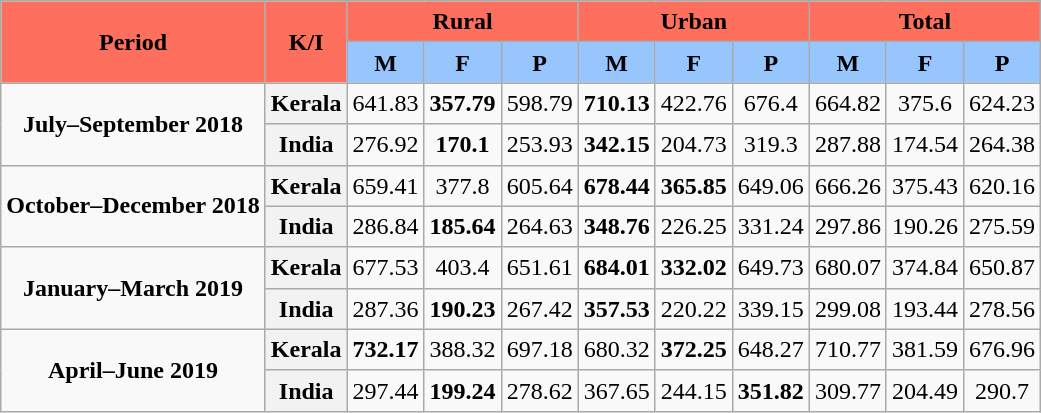<table class="wikitable sortable" style="line-height:20px;text-align:center;">
<tr>
<td rowspan="2" bgcolor="#FE6F5E"><span><strong>Period</strong></span></td>
<td rowspan="2" bgcolor="#FE6F5E"><span><strong>K/I</strong></span></td>
<td colspan="3" bgcolor="#FE6F5E"><span><strong>Rural</strong></span></td>
<td colspan="3" bgcolor="#FE6F5E"><span><strong>Urban</strong></span></td>
<td colspan="3" bgcolor="#FE6F5E"><span><strong>Total</strong></span></td>
</tr>
<tr>
<td bgcolor="#97BC62FF"><span><strong>M</strong></span></td>
<td bgcolor="#97BC62FF"><span><strong>F</strong></span></td>
<td bgcolor="#97BC62FF"><span><strong>P</strong></span></td>
<td bgcolor="#97BC62FF"><span><strong>M</strong></span></td>
<td bgcolor="#97BC62FF"><span><strong>F</strong></span></td>
<td bgcolor="#97BC62FF"><span><strong>P</strong></span></td>
<td bgcolor="#97BC62FF"><span><strong>M</strong></span></td>
<td bgcolor="#97BC62FF"><span><strong>F</strong></span></td>
<td bgcolor="#97BC62FF"><span><strong>P</strong></span></td>
</tr>
<tr>
<td rowspan="2"><strong>July–September 2018</strong></td>
<th>Kerala</th>
<td>641.83</td>
<td><strong>357.79</strong></td>
<td>598.79</td>
<td><strong>710.13</strong></td>
<td>422.76</td>
<td>676.4</td>
<td>664.82</td>
<td>375.6</td>
<td>624.23</td>
</tr>
<tr>
<th>India</th>
<td>276.92</td>
<td><strong>170.1</strong></td>
<td>253.93</td>
<td><strong>342.15</strong></td>
<td>204.73</td>
<td>319.3</td>
<td>287.88</td>
<td>174.54</td>
<td>264.38</td>
</tr>
<tr>
<td rowspan="2"><strong>October–December 2018</strong></td>
<th>Kerala</th>
<td>659.41</td>
<td>377.8</td>
<td>605.64</td>
<td><strong>678.44</strong></td>
<td><strong>365.85</strong></td>
<td>649.06</td>
<td>666.26</td>
<td>375.43</td>
<td>620.16</td>
</tr>
<tr>
<th>India</th>
<td>286.84</td>
<td><strong>185.64</strong></td>
<td>264.63</td>
<td><strong>348.76</strong></td>
<td>226.25</td>
<td>331.24</td>
<td>297.86</td>
<td>190.26</td>
<td>275.59</td>
</tr>
<tr>
<td rowspan="2"><strong>January–March 2019</strong></td>
<th>Kerala</th>
<td>677.53</td>
<td>403.4</td>
<td>651.61</td>
<td><strong>684.01</strong></td>
<td><strong>332.02</strong></td>
<td>649.73</td>
<td>680.07</td>
<td>374.84</td>
<td>650.87</td>
</tr>
<tr>
<th>India</th>
<td>287.36</td>
<td><strong>190.23</strong></td>
<td>267.42</td>
<td><strong>357.53</strong></td>
<td>220.22</td>
<td>339.15</td>
<td>299.08</td>
<td>193.44</td>
<td>278.56</td>
</tr>
<tr>
<td rowspan="2"><strong>April–June 2019</strong></td>
<th>Kerala</th>
<td><strong>732.17</strong></td>
<td>388.32</td>
<td>697.18</td>
<td>680.32</td>
<td><strong>372.25</strong></td>
<td>648.27</td>
<td>710.77</td>
<td>381.59</td>
<td>676.96</td>
</tr>
<tr>
<th>India</th>
<td>297.44</td>
<td><strong>199.24</strong></td>
<td>278.62</td>
<td>367.65</td>
<td>244.15</td>
<td><strong>351.82</strong></td>
<td>309.77</td>
<td>204.49</td>
<td>290.7</td>
</tr>
</table>
